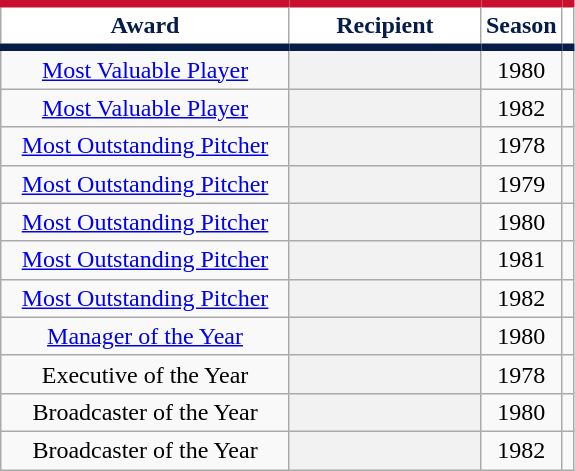<table class="wikitable sortable plainrowheaders" style="text-align:center">
<tr>
<th width="185px" scope="col" style="background-color:#ffffff; border-top:#c8102e 5px solid; border-bottom:#071d49 5px solid; color:#071d49">Award</th>
<th width="120px" scope="col" style="background-color:#ffffff; border-top:#c8102e 5px solid; border-bottom:#071d49 5px solid; color:#071d49">Recipient</th>
<th scope="col" style="background-color:#ffffff; border-top:#c8102e 5px solid; border-bottom:#071d49 5px solid; color:#071d49">Season</th>
<th class="unsortable" scope="col" style="background-color:#ffffff; border-top:#c8102e 5px solid; border-bottom:#071d49 5px solid; color:#071d49"></th>
</tr>
<tr>
<td><a href='#'>Most Valuable Player</a></td>
<th scope="row" style="text-align:center"></th>
<td>1980</td>
<td></td>
</tr>
<tr>
<td><a href='#'>Most Valuable Player</a></td>
<th scope="row" style="text-align:center"></th>
<td>1982</td>
<td></td>
</tr>
<tr>
<td><a href='#'>Most Outstanding Pitcher</a></td>
<th scope="row" style="text-align:center"></th>
<td>1978</td>
<td></td>
</tr>
<tr>
<td><a href='#'>Most Outstanding Pitcher</a></td>
<th scope="row" style="text-align:center"></th>
<td>1979</td>
<td></td>
</tr>
<tr>
<td><a href='#'>Most Outstanding Pitcher</a></td>
<th scope="row" style="text-align:center"></th>
<td>1980</td>
<td></td>
</tr>
<tr>
<td><a href='#'>Most Outstanding Pitcher</a></td>
<th scope="row" style="text-align:center"></th>
<td>1981</td>
<td></td>
</tr>
<tr>
<td><a href='#'>Most Outstanding Pitcher</a></td>
<th scope="row" style="text-align:center"></th>
<td>1982</td>
<td></td>
</tr>
<tr>
<td><a href='#'>Manager of the Year</a></td>
<th scope="row" style="text-align:center"></th>
<td>1980</td>
<td></td>
</tr>
<tr>
<td>Executive of the Year</td>
<th scope="row" style="text-align:center"></th>
<td>1978</td>
<td></td>
</tr>
<tr>
<td>Broadcaster of the Year</td>
<th scope="row" style="text-align:center"> </th>
<td>1980</td>
<td></td>
</tr>
<tr>
<td>Broadcaster of the Year</td>
<th scope="row" style="text-align:center"> </th>
<td>1982</td>
<td></td>
</tr>
</table>
